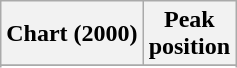<table class="wikitable sortable plainrowheaders">
<tr>
<th>Chart (2000)</th>
<th>Peak<br>position</th>
</tr>
<tr>
</tr>
<tr>
</tr>
</table>
